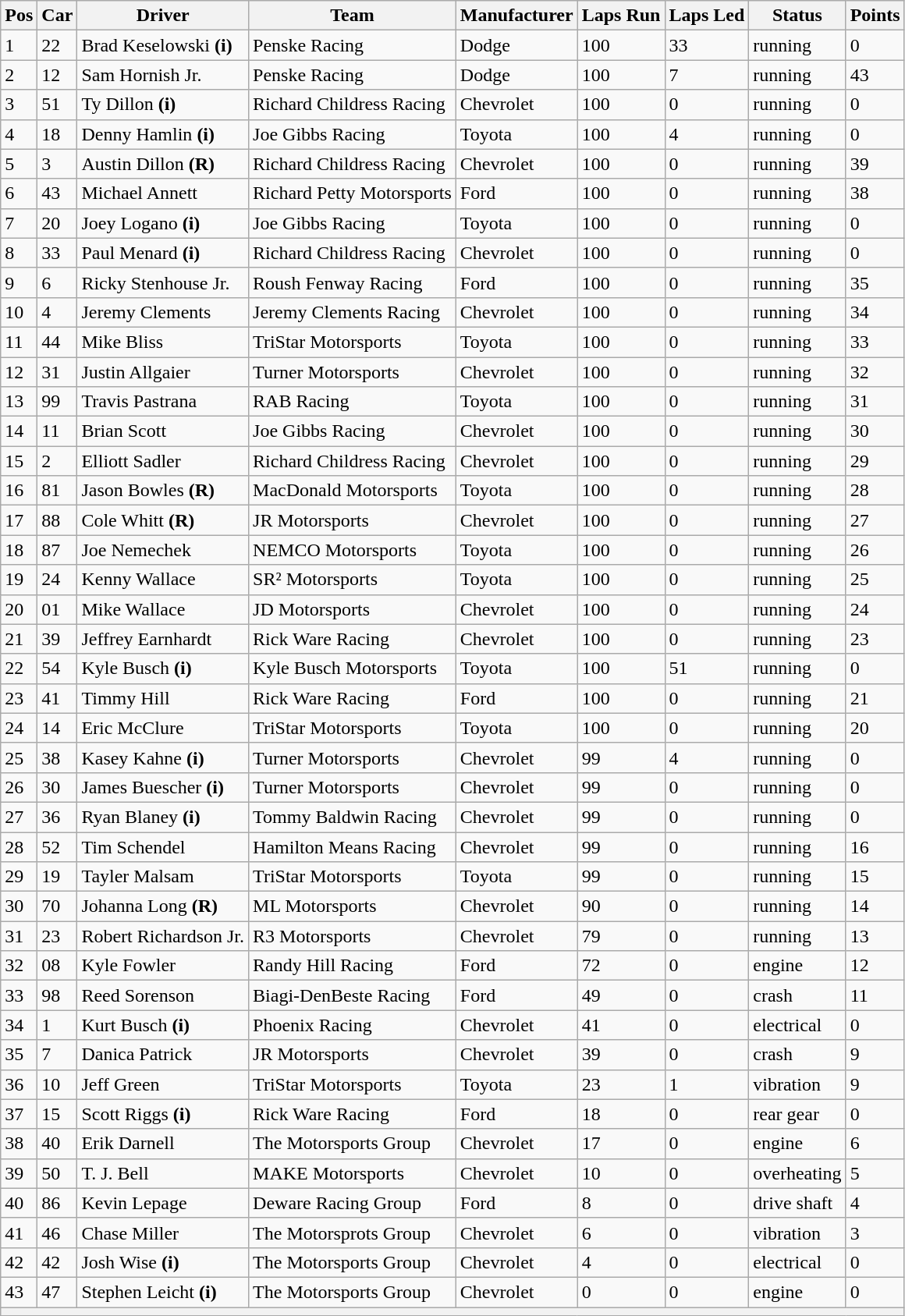<table class="sortable wikitable" border="1">
<tr>
<th>Pos</th>
<th>Car</th>
<th>Driver</th>
<th>Team</th>
<th>Manufacturer</th>
<th>Laps Run</th>
<th>Laps Led</th>
<th>Status</th>
<th>Points</th>
</tr>
<tr>
<td>1</td>
<td>22</td>
<td>Brad Keselowski <strong>(i)</strong></td>
<td>Penske Racing</td>
<td>Dodge</td>
<td>100</td>
<td>33</td>
<td>running</td>
<td>0</td>
</tr>
<tr>
<td>2</td>
<td>12</td>
<td>Sam Hornish Jr.</td>
<td>Penske Racing</td>
<td>Dodge</td>
<td>100</td>
<td>7</td>
<td>running</td>
<td>43</td>
</tr>
<tr>
<td>3</td>
<td>51</td>
<td>Ty Dillon <strong>(i)</strong></td>
<td>Richard Childress Racing</td>
<td>Chevrolet</td>
<td>100</td>
<td>0</td>
<td>running</td>
<td>0</td>
</tr>
<tr>
<td>4</td>
<td>18</td>
<td>Denny Hamlin <strong>(i)</strong></td>
<td>Joe Gibbs Racing</td>
<td>Toyota</td>
<td>100</td>
<td>4</td>
<td>running</td>
<td>0</td>
</tr>
<tr>
<td>5</td>
<td>3</td>
<td>Austin Dillon <strong>(R)</strong></td>
<td>Richard Childress Racing</td>
<td>Chevrolet</td>
<td>100</td>
<td>0</td>
<td>running</td>
<td>39</td>
</tr>
<tr>
<td>6</td>
<td>43</td>
<td>Michael Annett</td>
<td>Richard Petty Motorsports</td>
<td>Ford</td>
<td>100</td>
<td>0</td>
<td>running</td>
<td>38</td>
</tr>
<tr>
<td>7</td>
<td>20</td>
<td>Joey Logano <strong>(i)</strong></td>
<td>Joe Gibbs Racing</td>
<td>Toyota</td>
<td>100</td>
<td>0</td>
<td>running</td>
<td>0</td>
</tr>
<tr>
<td>8</td>
<td>33</td>
<td>Paul Menard <strong>(i)</strong></td>
<td>Richard Childress Racing</td>
<td>Chevrolet</td>
<td>100</td>
<td>0</td>
<td>running</td>
<td>0</td>
</tr>
<tr>
<td>9</td>
<td>6</td>
<td>Ricky Stenhouse Jr.</td>
<td>Roush Fenway Racing</td>
<td>Ford</td>
<td>100</td>
<td>0</td>
<td>running</td>
<td>35</td>
</tr>
<tr>
<td>10</td>
<td>4</td>
<td>Jeremy Clements</td>
<td>Jeremy Clements Racing</td>
<td>Chevrolet</td>
<td>100</td>
<td>0</td>
<td>running</td>
<td>34</td>
</tr>
<tr>
<td>11</td>
<td>44</td>
<td>Mike Bliss</td>
<td>TriStar Motorsports</td>
<td>Toyota</td>
<td>100</td>
<td>0</td>
<td>running</td>
<td>33</td>
</tr>
<tr>
<td>12</td>
<td>31</td>
<td>Justin Allgaier</td>
<td>Turner Motorsports</td>
<td>Chevrolet</td>
<td>100</td>
<td>0</td>
<td>running</td>
<td>32</td>
</tr>
<tr>
<td>13</td>
<td>99</td>
<td>Travis Pastrana</td>
<td>RAB Racing</td>
<td>Toyota</td>
<td>100</td>
<td>0</td>
<td>running</td>
<td>31</td>
</tr>
<tr>
<td>14</td>
<td>11</td>
<td>Brian Scott</td>
<td>Joe Gibbs Racing</td>
<td>Chevrolet</td>
<td>100</td>
<td>0</td>
<td>running</td>
<td>30</td>
</tr>
<tr>
<td>15</td>
<td>2</td>
<td>Elliott Sadler</td>
<td>Richard Childress Racing</td>
<td>Chevrolet</td>
<td>100</td>
<td>0</td>
<td>running</td>
<td>29</td>
</tr>
<tr>
<td>16</td>
<td>81</td>
<td>Jason Bowles <strong>(R)</strong></td>
<td>MacDonald Motorsports</td>
<td>Toyota</td>
<td>100</td>
<td>0</td>
<td>running</td>
<td>28</td>
</tr>
<tr>
<td>17</td>
<td>88</td>
<td>Cole Whitt <strong>(R)</strong></td>
<td>JR Motorsports</td>
<td>Chevrolet</td>
<td>100</td>
<td>0</td>
<td>running</td>
<td>27</td>
</tr>
<tr>
<td>18</td>
<td>87</td>
<td>Joe Nemechek</td>
<td>NEMCO Motorsports</td>
<td>Toyota</td>
<td>100</td>
<td>0</td>
<td>running</td>
<td>26</td>
</tr>
<tr>
<td>19</td>
<td>24</td>
<td>Kenny Wallace</td>
<td>SR² Motorsports</td>
<td>Toyota</td>
<td>100</td>
<td>0</td>
<td>running</td>
<td>25</td>
</tr>
<tr>
<td>20</td>
<td>01</td>
<td>Mike Wallace</td>
<td>JD Motorsports</td>
<td>Chevrolet</td>
<td>100</td>
<td>0</td>
<td>running</td>
<td>24</td>
</tr>
<tr>
<td>21</td>
<td>39</td>
<td>Jeffrey Earnhardt</td>
<td>Rick Ware Racing</td>
<td>Chevrolet</td>
<td>100</td>
<td>0</td>
<td>running</td>
<td>23</td>
</tr>
<tr>
<td>22</td>
<td>54</td>
<td>Kyle Busch <strong>(i)</strong></td>
<td>Kyle Busch Motorsports</td>
<td>Toyota</td>
<td>100</td>
<td>51</td>
<td>running</td>
<td>0</td>
</tr>
<tr>
<td>23</td>
<td>41</td>
<td>Timmy Hill</td>
<td>Rick Ware Racing</td>
<td>Ford</td>
<td>100</td>
<td>0</td>
<td>running</td>
<td>21</td>
</tr>
<tr>
<td>24</td>
<td>14</td>
<td>Eric McClure</td>
<td>TriStar Motorsports</td>
<td>Toyota</td>
<td>100</td>
<td>0</td>
<td>running</td>
<td>20</td>
</tr>
<tr>
<td>25</td>
<td>38</td>
<td>Kasey Kahne <strong>(i)</strong></td>
<td>Turner Motorsports</td>
<td>Chevrolet</td>
<td>99</td>
<td>4</td>
<td>running</td>
<td>0</td>
</tr>
<tr>
<td>26</td>
<td>30</td>
<td>James Buescher <strong>(i)</strong></td>
<td>Turner Motorsports</td>
<td>Chevrolet</td>
<td>99</td>
<td>0</td>
<td>running</td>
<td>0</td>
</tr>
<tr>
<td>27</td>
<td>36</td>
<td>Ryan Blaney <strong>(i)</strong></td>
<td>Tommy Baldwin Racing</td>
<td>Chevrolet</td>
<td>99</td>
<td>0</td>
<td>running</td>
<td>0</td>
</tr>
<tr>
<td>28</td>
<td>52</td>
<td>Tim Schendel</td>
<td>Hamilton Means Racing</td>
<td>Chevrolet</td>
<td>99</td>
<td>0</td>
<td>running</td>
<td>16</td>
</tr>
<tr>
<td>29</td>
<td>19</td>
<td>Tayler Malsam</td>
<td>TriStar Motorsports</td>
<td>Toyota</td>
<td>99</td>
<td>0</td>
<td>running</td>
<td>15</td>
</tr>
<tr>
<td>30</td>
<td>70</td>
<td>Johanna Long <strong>(R)</strong></td>
<td>ML Motorsports</td>
<td>Chevrolet</td>
<td>90</td>
<td>0</td>
<td>running</td>
<td>14</td>
</tr>
<tr>
<td>31</td>
<td>23</td>
<td>Robert Richardson Jr.</td>
<td>R3 Motorsports</td>
<td>Chevrolet</td>
<td>79</td>
<td>0</td>
<td>running</td>
<td>13</td>
</tr>
<tr>
<td>32</td>
<td>08</td>
<td>Kyle Fowler</td>
<td>Randy Hill Racing</td>
<td>Ford</td>
<td>72</td>
<td>0</td>
<td>engine</td>
<td>12</td>
</tr>
<tr>
<td>33</td>
<td>98</td>
<td>Reed Sorenson</td>
<td>Biagi-DenBeste Racing</td>
<td>Ford</td>
<td>49</td>
<td>0</td>
<td>crash</td>
<td>11</td>
</tr>
<tr>
<td>34</td>
<td>1</td>
<td>Kurt Busch <strong>(i)</strong></td>
<td>Phoenix Racing</td>
<td>Chevrolet</td>
<td>41</td>
<td>0</td>
<td>electrical</td>
<td>0</td>
</tr>
<tr>
<td>35</td>
<td>7</td>
<td>Danica Patrick</td>
<td>JR Motorsports</td>
<td>Chevrolet</td>
<td>39</td>
<td>0</td>
<td>crash</td>
<td>9</td>
</tr>
<tr>
<td>36</td>
<td>10</td>
<td>Jeff Green</td>
<td>TriStar Motorsports</td>
<td>Toyota</td>
<td>23</td>
<td>1</td>
<td>vibration</td>
<td>9</td>
</tr>
<tr>
<td>37</td>
<td>15</td>
<td>Scott Riggs <strong>(i)</strong></td>
<td>Rick Ware Racing</td>
<td>Ford</td>
<td>18</td>
<td>0</td>
<td>rear gear</td>
<td>0</td>
</tr>
<tr>
<td>38</td>
<td>40</td>
<td>Erik Darnell</td>
<td>The Motorsports Group</td>
<td>Chevrolet</td>
<td>17</td>
<td>0</td>
<td>engine</td>
<td>6</td>
</tr>
<tr>
<td>39</td>
<td>50</td>
<td>T. J. Bell</td>
<td>MAKE Motorsports</td>
<td>Chevrolet</td>
<td>10</td>
<td>0</td>
<td>overheating</td>
<td>5</td>
</tr>
<tr>
<td>40</td>
<td>86</td>
<td>Kevin Lepage</td>
<td>Deware Racing Group</td>
<td>Ford</td>
<td>8</td>
<td>0</td>
<td>drive shaft</td>
<td>4</td>
</tr>
<tr>
<td>41</td>
<td>46</td>
<td>Chase Miller</td>
<td>The Motorsprots Group</td>
<td>Chevrolet</td>
<td>6</td>
<td>0</td>
<td>vibration</td>
<td>3</td>
</tr>
<tr>
<td>42</td>
<td>42</td>
<td>Josh Wise <strong>(i)</strong></td>
<td>The Motorsports Group</td>
<td>Chevrolet</td>
<td>4</td>
<td>0</td>
<td>electrical</td>
<td>0</td>
</tr>
<tr>
<td>43</td>
<td>47</td>
<td>Stephen Leicht <strong>(i)</strong></td>
<td>The Motorsports Group</td>
<td>Chevrolet</td>
<td>0</td>
<td>0</td>
<td>engine</td>
<td>0</td>
</tr>
<tr>
<th colspan="9"></th>
</tr>
</table>
